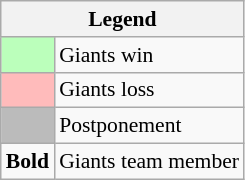<table class="wikitable" style="font-size:90%">
<tr>
<th colspan="2">Legend</th>
</tr>
<tr>
<td style="background:#bfb;"> </td>
<td>Giants win</td>
</tr>
<tr>
<td style="background:#fbb;"> </td>
<td>Giants loss</td>
</tr>
<tr>
<td style="background:#bbb;"> </td>
<td>Postponement</td>
</tr>
<tr>
<td><strong>Bold</strong></td>
<td>Giants team member</td>
</tr>
</table>
